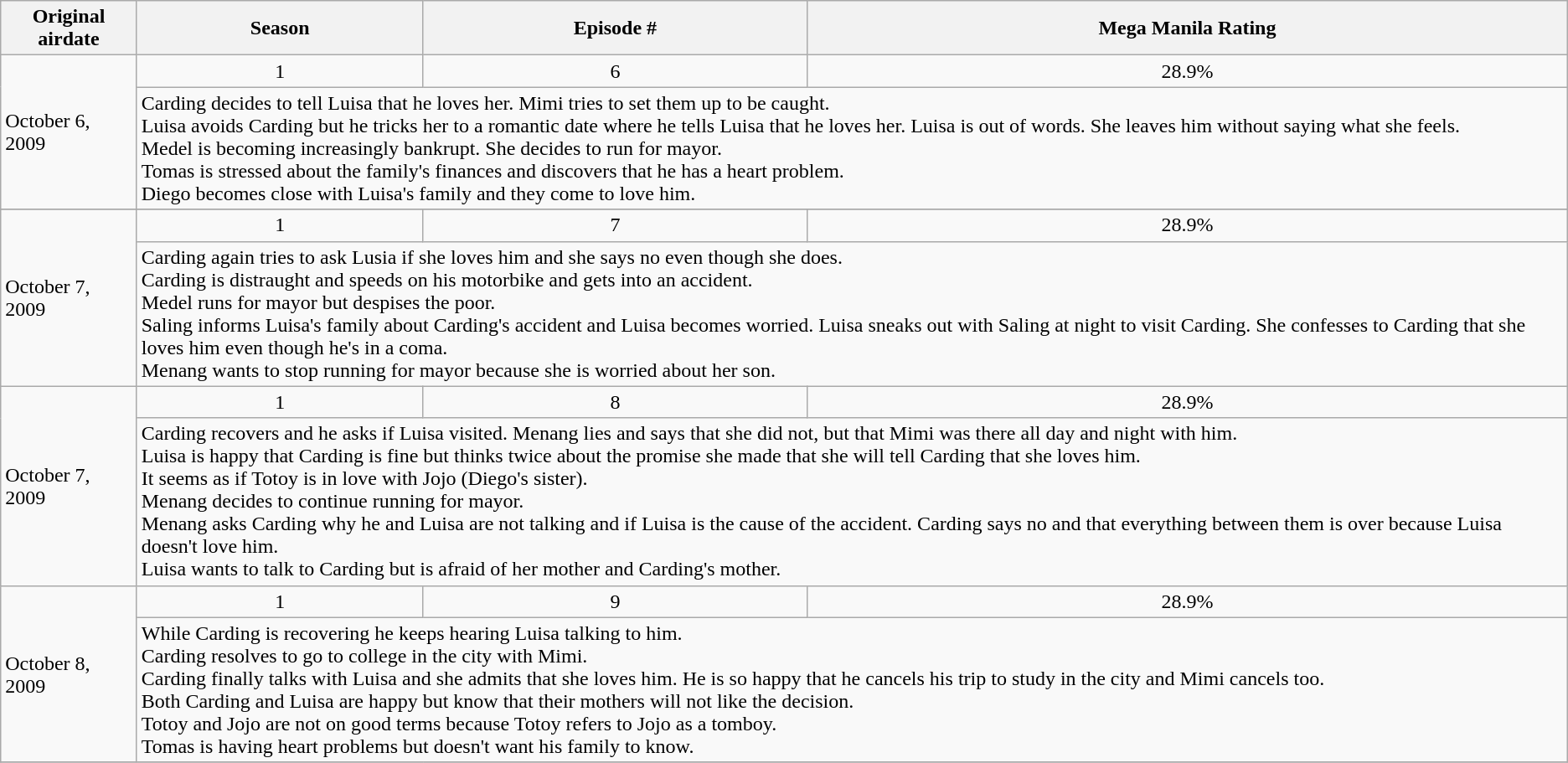<table class="wikitable">
<tr>
<th>Original airdate</th>
<th>Season</th>
<th>Episode #</th>
<th>Mega Manila Rating</th>
</tr>
<tr>
<td rowspan="2">October 6, 2009</td>
<td align="center">1</td>
<td align="center">6</td>
<td align="center">28.9%</td>
</tr>
<tr>
<td colspan="5">Carding decides to tell Luisa that he loves her. Mimi tries to set them up to be caught.<br>Luisa avoids Carding but he tricks her to a romantic date where he tells Luisa that he loves her. Luisa is out of words. She leaves him without saying what she feels.<br>Medel is becoming increasingly bankrupt. She decides to run for mayor.<br>Tomas is stressed about the family's finances and discovers that he has a heart problem.<br>Diego becomes close with Luisa's family and they come to love him.</td>
</tr>
<tr>
</tr>
<tr>
<td rowspan="2">October 7, 2009</td>
<td align="center">1</td>
<td align="center">7</td>
<td align="center">28.9%</td>
</tr>
<tr>
<td colspan="5">Carding again tries to ask Lusia if she loves him and she says no even though she does.<br>Carding is distraught and speeds on his motorbike and gets into an accident.<br>Medel runs for mayor but despises the poor.<br>Saling informs Luisa's family about Carding's accident and Luisa becomes worried. Luisa sneaks out with Saling at night to visit Carding. She confesses to Carding that she loves him even though he's in a coma.<br>Menang wants to stop running for mayor because she is worried about her son.</td>
</tr>
<tr>
<td rowspan="2">October 7, 2009</td>
<td align="center">1</td>
<td align="center">8</td>
<td align="center">28.9%</td>
</tr>
<tr>
<td colspan="5">Carding recovers and he asks if Luisa visited. Menang lies and says that she did not, but that Mimi was there all day and night with him.<br>Luisa is happy that Carding is fine but thinks twice about the promise she made that she will tell Carding that she loves him.<br>It seems as if Totoy is in love with Jojo (Diego's sister).<br>Menang decides to continue running for mayor.<br>Menang asks Carding why he and Luisa are not talking and if Luisa is the cause of the accident. Carding says no and that everything between them is over because Luisa doesn't love him.<br>Luisa wants to talk to Carding but is afraid of her mother and Carding's mother.</td>
</tr>
<tr>
<td rowspan="2">October 8, 2009</td>
<td align="center">1</td>
<td align="center">9</td>
<td align="center">28.9%</td>
</tr>
<tr>
<td colspan="5">While Carding is recovering he keeps hearing Luisa talking to him.<br>Carding resolves to go to college in the city with Mimi.<br>Carding finally talks with Luisa and she admits that she loves him. He is so happy that he cancels his trip to study in the city and Mimi cancels too.<br>Both Carding and Luisa are happy but know that their mothers will not like the decision.<br>Totoy and Jojo are not on good terms because Totoy refers to Jojo as a tomboy.<br>Tomas is having heart problems but doesn't want his family to know.</td>
</tr>
<tr>
</tr>
</table>
